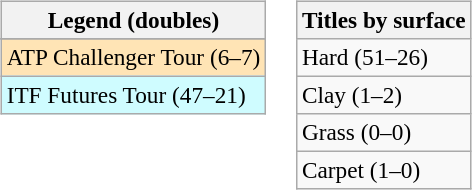<table>
<tr valign=top>
<td><br><table class=wikitable style=font-size:97%>
<tr>
<th>Legend (doubles)</th>
</tr>
<tr bgcolor=e5d1cb>
</tr>
<tr bgcolor=moccasin>
<td>ATP Challenger Tour (6–7)</td>
</tr>
<tr bgcolor=cffcff>
<td>ITF Futures Tour (47–21)</td>
</tr>
</table>
</td>
<td><br><table class=wikitable style=font-size:97%>
<tr>
<th>Titles by surface</th>
</tr>
<tr>
<td>Hard (51–26)</td>
</tr>
<tr>
<td>Clay (1–2)</td>
</tr>
<tr>
<td>Grass (0–0)</td>
</tr>
<tr>
<td>Carpet (1–0)</td>
</tr>
</table>
</td>
</tr>
</table>
